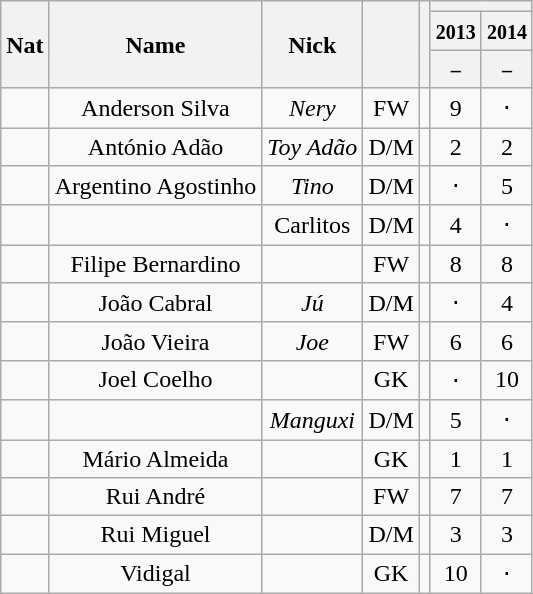<table class="wikitable plainrowheaders sortable" style="text-align:center">
<tr>
<th scope="col" rowspan="3">Nat</th>
<th scope="col" rowspan="3">Name</th>
<th scope="col" rowspan="3">Nick</th>
<th scope="col" rowspan="3"></th>
<th scope="col" rowspan="3"></th>
<th colspan="2"><small></small></th>
</tr>
<tr>
<th colspan="1"><small>2013</small></th>
<th colspan="1"><small>2014</small></th>
</tr>
<tr>
<th scope="col" rowspan="1"><small>–</small></th>
<th scope="col" rowspan="1"><small>–</small></th>
</tr>
<tr>
<td></td>
<td>Anderson Silva</td>
<td><em>Nery</em></td>
<td>FW</td>
<td></td>
<td data-sort-value="09">9</td>
<td>⋅</td>
</tr>
<tr>
<td></td>
<td>António Adão</td>
<td><em>Toy Adão</em></td>
<td data-sort-value="2">D/M</td>
<td></td>
<td data-sort-value="02">2</td>
<td data-sort-value="02">2</td>
</tr>
<tr>
<td></td>
<td>Argentino Agostinho</td>
<td><em>Tino</em></td>
<td data-sort-value="2">D/M</td>
<td></td>
<td>⋅</td>
<td data-sort-value="05">5</td>
</tr>
<tr>
<td></td>
<td></td>
<td>Carlitos</td>
<td data-sort-value="2">D/M</td>
<td></td>
<td data-sort-value="04">4</td>
<td>⋅</td>
</tr>
<tr>
<td></td>
<td>Filipe Bernardino</td>
<td></td>
<td>FW</td>
<td></td>
<td data-sort-value="08">8</td>
<td data-sort-value="08">8</td>
</tr>
<tr>
<td></td>
<td data-sort-value="Joao C">João Cabral</td>
<td><em>Jú</em></td>
<td data-sort-value="2">D/M</td>
<td></td>
<td>⋅</td>
<td data-sort-value="04">4</td>
</tr>
<tr>
<td></td>
<td data-sort-value="Joao V">João Vieira</td>
<td><em>Joe</em></td>
<td>FW</td>
<td></td>
<td data-sort-value="06">6</td>
<td data-sort-value="06">6</td>
</tr>
<tr>
<td></td>
<td>Joel Coelho</td>
<td></td>
<td data-sort-value="1">GK</td>
<td></td>
<td>⋅</td>
<td>10</td>
</tr>
<tr>
<td></td>
<td></td>
<td><em>Manguxi</em></td>
<td data-sort-value="2">D/M</td>
<td></td>
<td data-sort-value="05">5</td>
<td>⋅</td>
</tr>
<tr>
<td></td>
<td data-sort-value="Mario">Mário Almeida</td>
<td></td>
<td data-sort-value="1">GK</td>
<td></td>
<td data-sort-value="01">1</td>
<td data-sort-value="01">1</td>
</tr>
<tr>
<td></td>
<td>Rui André</td>
<td></td>
<td>FW</td>
<td></td>
<td data-sort-value="07">7</td>
<td data-sort-value="07">7</td>
</tr>
<tr>
<td></td>
<td>Rui Miguel</td>
<td></td>
<td data-sort-value="2">D/M</td>
<td></td>
<td data-sort-value="03">3</td>
<td data-sort-value="03">3</td>
</tr>
<tr>
<td></td>
<td>Vidigal</td>
<td></td>
<td data-sort-value="1">GK</td>
<td></td>
<td>10</td>
<td>⋅</td>
</tr>
</table>
